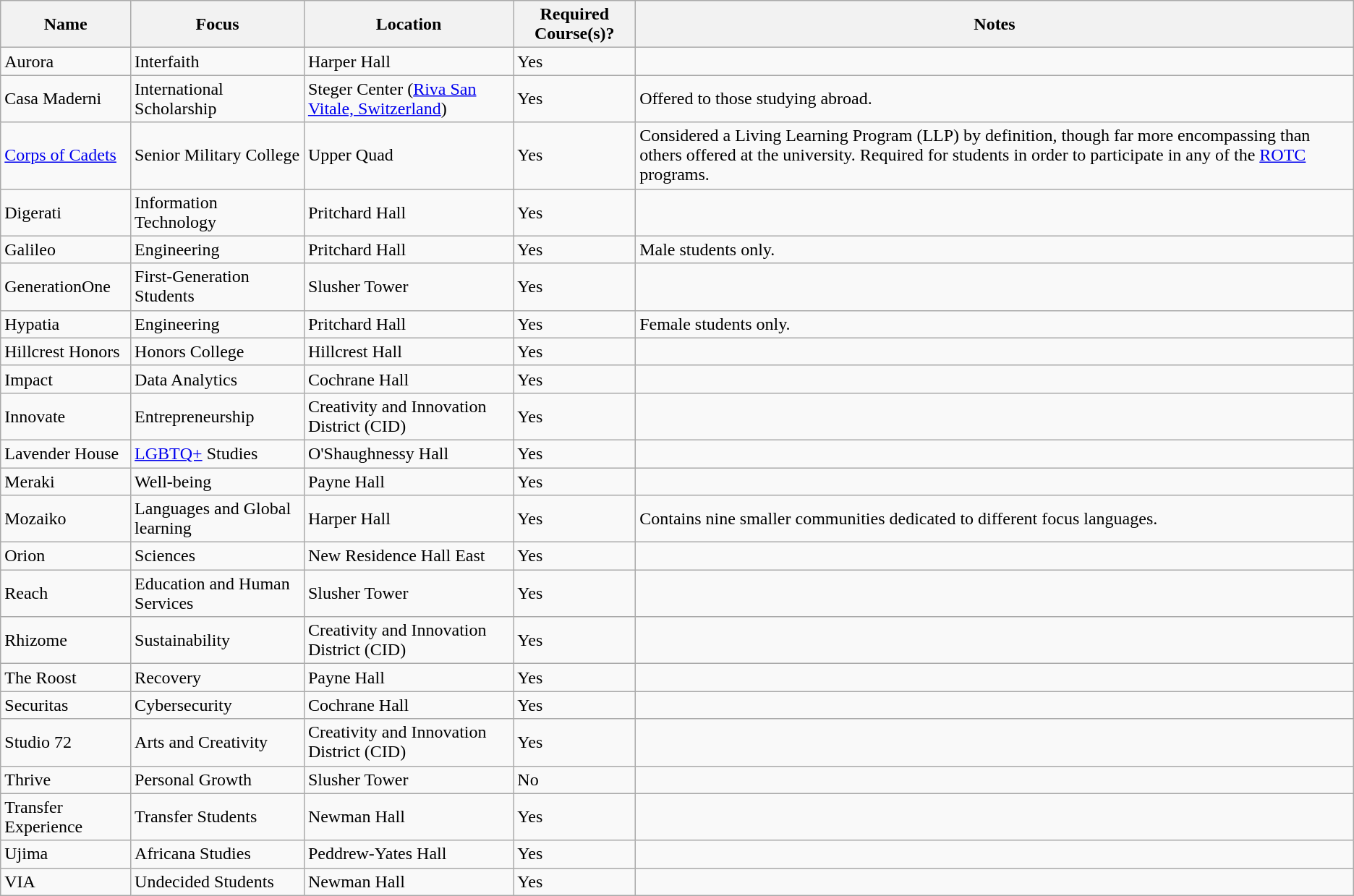<table class="wikitable">
<tr>
<th>Name</th>
<th>Focus</th>
<th>Location</th>
<th>Required Course(s)?</th>
<th>Notes</th>
</tr>
<tr>
<td>Aurora</td>
<td>Interfaith</td>
<td>Harper Hall</td>
<td>Yes</td>
<td></td>
</tr>
<tr>
<td>Casa Maderni</td>
<td>International Scholarship</td>
<td>Steger Center (<a href='#'>Riva San Vitale, Switzerland</a>)</td>
<td>Yes</td>
<td>Offered to those studying abroad.</td>
</tr>
<tr>
<td><a href='#'>Corps of Cadets</a></td>
<td>Senior Military College</td>
<td>Upper Quad</td>
<td>Yes</td>
<td>Considered a Living Learning Program (LLP) by definition, though far more encompassing than others offered at the university. Required for students in order to participate in any of the <a href='#'>ROTC</a> programs.</td>
</tr>
<tr>
<td>Digerati</td>
<td>Information Technology</td>
<td>Pritchard Hall</td>
<td>Yes</td>
<td></td>
</tr>
<tr>
<td>Galileo</td>
<td>Engineering</td>
<td>Pritchard Hall</td>
<td>Yes</td>
<td>Male students only.</td>
</tr>
<tr>
<td>GenerationOne</td>
<td>First-Generation Students</td>
<td>Slusher Tower</td>
<td>Yes</td>
<td></td>
</tr>
<tr>
<td>Hypatia</td>
<td>Engineering</td>
<td>Pritchard Hall</td>
<td>Yes</td>
<td>Female students only.</td>
</tr>
<tr>
<td>Hillcrest Honors</td>
<td>Honors College</td>
<td>Hillcrest Hall</td>
<td>Yes</td>
<td></td>
</tr>
<tr>
<td>Impact</td>
<td>Data Analytics</td>
<td>Cochrane Hall</td>
<td>Yes</td>
<td></td>
</tr>
<tr>
<td>Innovate</td>
<td>Entrepreneurship</td>
<td>Creativity and Innovation District (CID)</td>
<td>Yes</td>
<td></td>
</tr>
<tr>
<td>Lavender House</td>
<td><a href='#'>LGBTQ+</a> Studies</td>
<td>O'Shaughnessy Hall</td>
<td>Yes</td>
<td></td>
</tr>
<tr>
<td>Meraki</td>
<td>Well-being</td>
<td>Payne Hall</td>
<td>Yes</td>
<td></td>
</tr>
<tr>
<td>Mozaiko</td>
<td>Languages and Global learning</td>
<td>Harper Hall</td>
<td>Yes</td>
<td>Contains nine smaller communities dedicated to different focus languages.</td>
</tr>
<tr>
<td>Orion</td>
<td>Sciences</td>
<td>New Residence Hall East</td>
<td>Yes</td>
<td></td>
</tr>
<tr>
<td>Reach</td>
<td>Education and Human Services</td>
<td>Slusher Tower</td>
<td>Yes</td>
<td></td>
</tr>
<tr>
<td>Rhizome</td>
<td>Sustainability</td>
<td>Creativity and Innovation District (CID)</td>
<td>Yes</td>
<td></td>
</tr>
<tr>
<td>The Roost</td>
<td>Recovery</td>
<td>Payne Hall</td>
<td>Yes</td>
<td></td>
</tr>
<tr>
<td>Securitas</td>
<td>Cybersecurity</td>
<td>Cochrane Hall</td>
<td>Yes</td>
<td></td>
</tr>
<tr>
<td>Studio 72</td>
<td>Arts and Creativity</td>
<td>Creativity and Innovation District (CID)</td>
<td>Yes</td>
<td></td>
</tr>
<tr>
<td>Thrive</td>
<td>Personal Growth</td>
<td>Slusher Tower</td>
<td>No</td>
<td></td>
</tr>
<tr>
<td>Transfer Experience</td>
<td>Transfer Students</td>
<td>Newman Hall</td>
<td>Yes</td>
<td></td>
</tr>
<tr>
<td>Ujima</td>
<td>Africana Studies</td>
<td>Peddrew-Yates Hall</td>
<td>Yes</td>
<td></td>
</tr>
<tr>
<td>VIA</td>
<td>Undecided Students</td>
<td>Newman Hall</td>
<td>Yes</td>
<td></td>
</tr>
</table>
